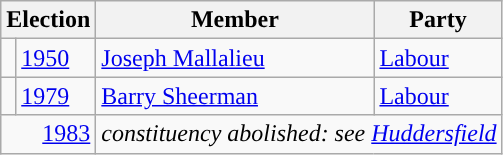<table class="wikitable">
<tr>
<th colspan="2">Election</th>
<th>Member</th>
<th>Party</th>
</tr>
<tr>
<td style="color:inherit;background-color: "></td>
<td><a href='#'>1950</a></td>
<td><a href='#'>Joseph Mallalieu</a></td>
<td><a href='#'>Labour</a></td>
</tr>
<tr>
<td style="color:inherit;background-color: "></td>
<td><a href='#'>1979</a></td>
<td><a href='#'>Barry Sheerman</a></td>
<td><a href='#'>Labour</a></td>
</tr>
<tr>
<td colspan="2" align="right"><a href='#'>1983</a></td>
<td colspan="2"><em>constituency abolished: see <a href='#'>Huddersfield</a></em></td>
</tr>
</table>
